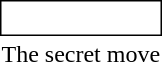<table style="margin:1em;">
<tr>
<td style="border: solid thin; padding: 2px;"><br></td>
</tr>
<tr>
<td style="text-align:center">The secret move</td>
</tr>
</table>
